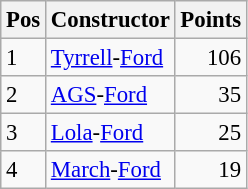<table class="wikitable" style="font-size: 95%;">
<tr>
<th>Pos</th>
<th>Constructor</th>
<th>Points</th>
</tr>
<tr>
<td>1</td>
<td> <a href='#'>Tyrrell</a>-<a href='#'>Ford</a></td>
<td align="right">106</td>
</tr>
<tr>
<td>2</td>
<td> <a href='#'>AGS</a>-<a href='#'>Ford</a></td>
<td align="right">35</td>
</tr>
<tr>
<td>3</td>
<td> <a href='#'>Lola</a>-<a href='#'>Ford</a></td>
<td align="right">25</td>
</tr>
<tr>
<td>4</td>
<td> <a href='#'>March</a>-<a href='#'>Ford</a></td>
<td align="right">19</td>
</tr>
</table>
